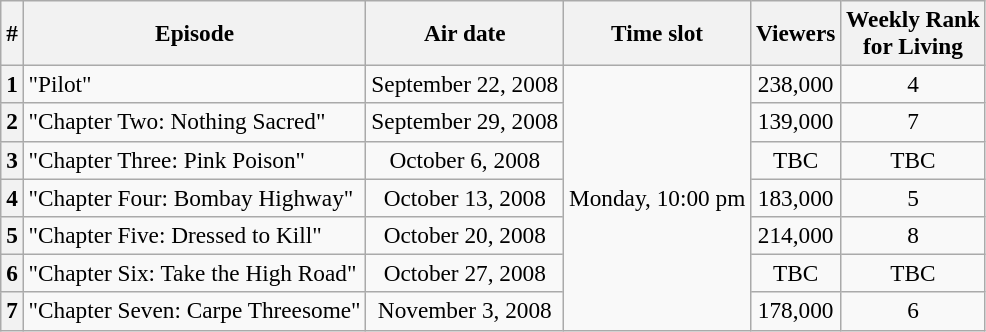<table class="wikitable sortable" style="text-align:center; font-size:97%;">
<tr>
<th>#</th>
<th>Episode</th>
<th>Air date</th>
<th>Time slot</th>
<th>Viewers</th>
<th>Weekly Rank<br>for Living</th>
</tr>
<tr>
<th>1</th>
<td style="text-align:left;">"Pilot"</td>
<td>September 22, 2008</td>
<td style="text-align:center" rowspan="7">Monday, 10:00 pm</td>
<td>238,000</td>
<td>4</td>
</tr>
<tr>
<th>2</th>
<td style="text-align:left;">"Chapter Two: Nothing Sacred"</td>
<td>September 29, 2008</td>
<td>139,000</td>
<td>7</td>
</tr>
<tr>
<th>3</th>
<td style="text-align:left;">"Chapter Three: Pink Poison"</td>
<td>October 6, 2008</td>
<td>TBC</td>
<td>TBC</td>
</tr>
<tr>
<th>4</th>
<td style="text-align:left;">"Chapter Four: Bombay Highway"</td>
<td>October 13, 2008</td>
<td>183,000</td>
<td>5</td>
</tr>
<tr>
<th>5</th>
<td style="text-align:left;">"Chapter Five: Dressed to Kill"</td>
<td>October 20, 2008</td>
<td>214,000</td>
<td>8</td>
</tr>
<tr>
<th>6</th>
<td style="text-align:left;">"Chapter Six: Take the High Road"</td>
<td>October 27, 2008</td>
<td>TBC</td>
<td>TBC</td>
</tr>
<tr>
<th>7</th>
<td style="text-align:left;">"Chapter Seven: Carpe Threesome"</td>
<td>November 3, 2008</td>
<td>178,000</td>
<td>6</td>
</tr>
</table>
